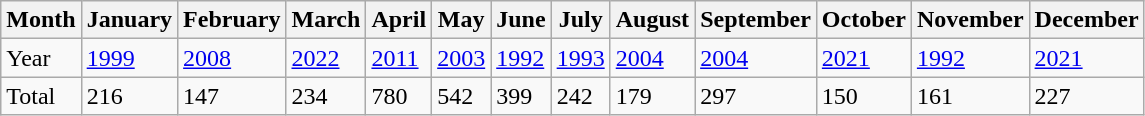<table class="wikitable">
<tr>
<th>Month</th>
<th>January</th>
<th>February</th>
<th>March</th>
<th>April</th>
<th>May</th>
<th>June</th>
<th>July</th>
<th>August</th>
<th>September</th>
<th>October</th>
<th>November</th>
<th>December</th>
</tr>
<tr>
<td>Year</td>
<td><a href='#'>1999</a></td>
<td><a href='#'>2008</a></td>
<td><a href='#'>2022</a></td>
<td><a href='#'>2011</a></td>
<td><a href='#'>2003</a></td>
<td><a href='#'>1992</a></td>
<td><a href='#'>1993</a></td>
<td><a href='#'>2004</a></td>
<td><a href='#'>2004</a></td>
<td><a href='#'>2021</a></td>
<td><a href='#'>1992</a></td>
<td><a href='#'>2021</a></td>
</tr>
<tr>
<td>Total</td>
<td>216</td>
<td>147</td>
<td>234</td>
<td>780</td>
<td>542</td>
<td>399</td>
<td>242</td>
<td>179</td>
<td>297</td>
<td>150</td>
<td>161</td>
<td>227</td>
</tr>
</table>
